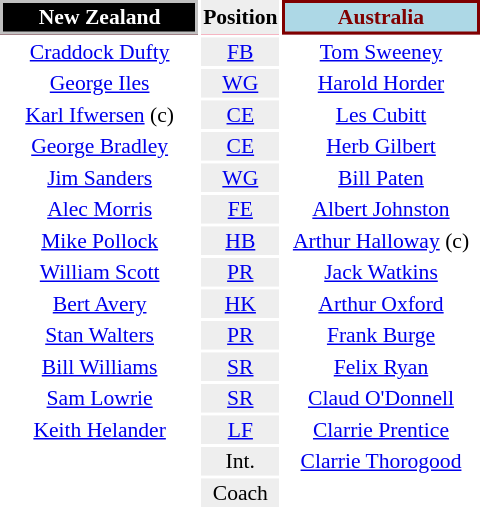<table align=right style="font-size:90%; margin-left:1em">
<tr bgcolor=#FF0033>
<th align="centre" width="126" style="border: 2px solid silver; background: Black; color: white">New Zealand</th>
<th align="center" style="background: #eeeeee; color: black">Position</th>
<th align="centre" width="126" style="border: 2px solid maroon; background: lightblue; color: maroon">Australia</th>
</tr>
<tr>
<td align="center"><a href='#'>Craddock Dufty</a></td>
<td align="center" style="background: #eeeeee"><a href='#'>FB</a></td>
<td align="center"><a href='#'>Tom Sweeney</a></td>
</tr>
<tr>
<td align="center"><a href='#'>George Iles</a></td>
<td align="center" style="background: #eeeeee"><a href='#'>WG</a></td>
<td align="center"><a href='#'>Harold Horder</a></td>
</tr>
<tr>
<td align="center"><a href='#'>Karl Ifwersen</a> (c)</td>
<td align="center" style="background: #eeeeee"><a href='#'>CE</a></td>
<td align="center"><a href='#'>Les Cubitt</a></td>
</tr>
<tr>
<td align="center"><a href='#'>George Bradley</a></td>
<td align="center" style="background: #eeeeee"><a href='#'>CE</a></td>
<td align="center"><a href='#'>Herb Gilbert</a></td>
</tr>
<tr>
<td align="center"><a href='#'>Jim Sanders</a></td>
<td align="center" style="background: #eeeeee"><a href='#'>WG</a></td>
<td align="center"><a href='#'>Bill Paten</a></td>
</tr>
<tr>
<td align="center"><a href='#'>Alec Morris</a></td>
<td align="center" style="background: #eeeeee"><a href='#'>FE</a></td>
<td align="center"><a href='#'>Albert Johnston</a></td>
</tr>
<tr>
<td align="center"><a href='#'>Mike Pollock</a></td>
<td align="center" style="background: #eeeeee"><a href='#'>HB</a></td>
<td align="center"><a href='#'>Arthur Halloway</a> (c)</td>
</tr>
<tr>
<td align="center"><a href='#'>William Scott</a></td>
<td align="center" style="background: #eeeeee"><a href='#'>PR</a></td>
<td align="center"><a href='#'>Jack Watkins</a></td>
</tr>
<tr>
<td align="center"><a href='#'>Bert Avery</a></td>
<td align="center" style="background: #eeeeee"><a href='#'>HK</a></td>
<td align="center"><a href='#'>Arthur Oxford</a></td>
</tr>
<tr>
<td align="center"><a href='#'>Stan Walters</a></td>
<td align="center" style="background: #eeeeee"><a href='#'>PR</a></td>
<td align="center"><a href='#'>Frank Burge</a></td>
</tr>
<tr>
<td align="center"><a href='#'>Bill Williams</a></td>
<td align="center" style="background: #eeeeee"><a href='#'>SR</a></td>
<td align="center"><a href='#'>Felix Ryan</a></td>
</tr>
<tr>
<td align="center"><a href='#'>Sam Lowrie</a></td>
<td align="center" style="background: #eeeeee"><a href='#'>SR</a></td>
<td align="center"><a href='#'>Claud O'Donnell</a></td>
</tr>
<tr>
<td align="center"><a href='#'>Keith Helander</a></td>
<td align="center" style="background: #eeeeee"><a href='#'>LF</a></td>
<td align="center"><a href='#'>Clarrie Prentice</a></td>
</tr>
<tr>
<td align="center"></td>
<td align="center" style="background: #eeeeee">Int.</td>
<td align="center"><a href='#'>Clarrie Thorogood</a></td>
</tr>
<tr>
<td align="center"></td>
<td align="center" style="background: #eeeeee">Coach</td>
<td align="center"></td>
</tr>
</table>
